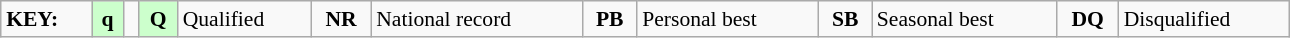<table class="wikitable" style="margin:0.5em auto; font-size:90%;position:relative;" width=68%>
<tr>
<td><strong>KEY:</strong></td>
<td bgcolor=ccffcc align=center><strong>q</strong></td>
<td></td>
<td bgcolor=ccffcc align=center><strong>Q</strong></td>
<td>Qualified</td>
<td align=center><strong>NR</strong></td>
<td>National record</td>
<td align=center><strong>PB</strong></td>
<td>Personal best</td>
<td align=center><strong>SB</strong></td>
<td>Seasonal best</td>
<td align=center><strong>DQ</strong></td>
<td>Disqualified</td>
</tr>
</table>
